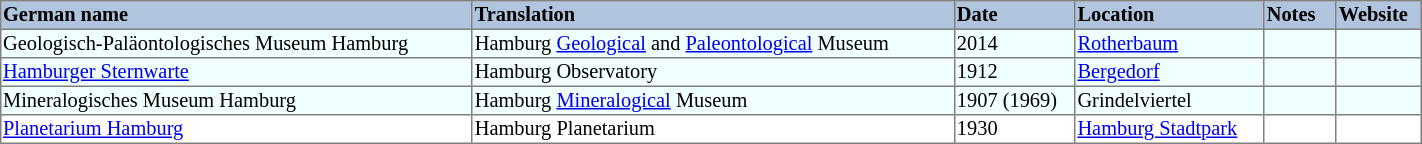<table border="1" width="75%" cellpadding="1" cellspacing="0" style="font-size: 85%; border: gray solid 1px; border-collapse: collapse; text-align: middle;">
<tr>
<th style="text-align: left;background:#B0C4DE">German name</th>
<th style="text-align: left;background:#B0C4DE">Translation</th>
<th style="text-align: left;background:#B0C4DE">Date</th>
<th style="text-align: left;background:#B0C4DE">Location</th>
<th width="45" style="text-align: left;background:#B0C4DE">Notes</th>
<th style="text-align: left;background:#B0C4DE">Website</th>
</tr>
<tr style="background:#F0FFFF">
<td>Geologisch-Paläontologisches Museum Hamburg</td>
<td>Hamburg <a href='#'>Geological</a> and <a href='#'>Paleontological</a> Museum</td>
<td>2014</td>
<td><a href='#'>Rotherbaum</a></td>
<td></td>
<td></td>
</tr>
<tr style="background:#F0FFFF">
<td><a href='#'>Hamburger Sternwarte</a></td>
<td>Hamburg Observatory</td>
<td>1912</td>
<td><a href='#'>Bergedorf</a></td>
<td></td>
<td></td>
</tr>
<tr style="background:#F0FFFF">
<td>Mineralogisches Museum Hamburg</td>
<td>Hamburg <a href='#'>Mineralogical</a> Museum</td>
<td>1907 (1969)</td>
<td>Grindelviertel</td>
<td></td>
<td></td>
</tr>
<tr>
<td><a href='#'>Planetarium Hamburg</a></td>
<td>Hamburg Planetarium</td>
<td>1930</td>
<td><a href='#'>Hamburg Stadtpark</a></td>
<td></td>
<td></td>
</tr>
</table>
